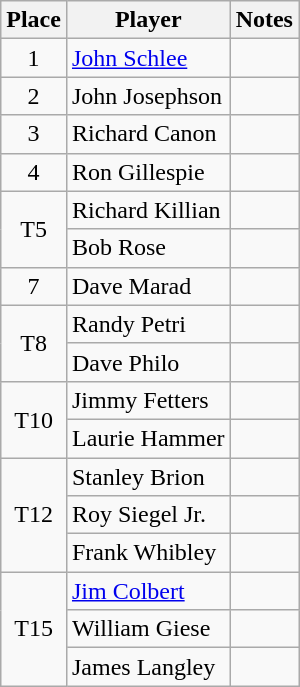<table class="wikitable sortable">
<tr>
<th>Place</th>
<th>Player</th>
<th>Notes</th>
</tr>
<tr>
<td align=center>1</td>
<td> <a href='#'>John Schlee</a></td>
<td></td>
</tr>
<tr>
<td align=center>2</td>
<td> John Josephson</td>
<td></td>
</tr>
<tr>
<td align=center>3</td>
<td> Richard Canon</td>
<td></td>
</tr>
<tr>
<td align=center>4</td>
<td> Ron Gillespie</td>
<td></td>
</tr>
<tr>
<td align=center rowspan=2>T5</td>
<td> Richard Killian</td>
<td></td>
</tr>
<tr>
<td> Bob Rose</td>
<td></td>
</tr>
<tr>
<td align=center>7</td>
<td> Dave Marad</td>
<td></td>
</tr>
<tr>
<td align=center rowspan=2>T8</td>
<td> Randy Petri</td>
<td></td>
</tr>
<tr>
<td> Dave Philo</td>
<td></td>
</tr>
<tr>
<td align=center rowspan=2>T10</td>
<td> Jimmy Fetters</td>
<td></td>
</tr>
<tr>
<td> Laurie Hammer</td>
<td></td>
</tr>
<tr>
<td align=center rowspan=3>T12</td>
<td> Stanley Brion</td>
<td></td>
</tr>
<tr>
<td> Roy Siegel Jr.</td>
<td></td>
</tr>
<tr>
<td> Frank Whibley</td>
<td></td>
</tr>
<tr>
<td align=center rowspan=3>T15</td>
<td> <a href='#'>Jim Colbert</a></td>
<td></td>
</tr>
<tr>
<td> William Giese</td>
<td></td>
</tr>
<tr>
<td> James Langley</td>
<td></td>
</tr>
</table>
